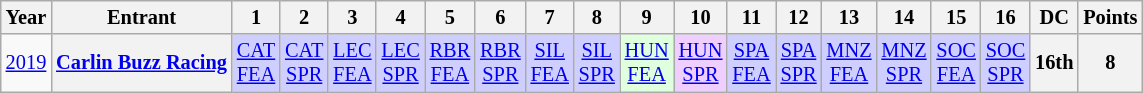<table class="wikitable" style="text-align:center; font-size:85%">
<tr>
<th>Year</th>
<th>Entrant</th>
<th>1</th>
<th>2</th>
<th>3</th>
<th>4</th>
<th>5</th>
<th>6</th>
<th>7</th>
<th>8</th>
<th>9</th>
<th>10</th>
<th>11</th>
<th>12</th>
<th>13</th>
<th>14</th>
<th>15</th>
<th>16</th>
<th>DC</th>
<th>Points</th>
</tr>
<tr>
<td><a href='#'>2019</a></td>
<th nowrap><a href='#'>Carlin Buzz Racing</a></th>
<td style="background:#CFCFFF;"><a href='#'>CAT<br>FEA</a><br></td>
<td style="background:#CFCFFF;"><a href='#'>CAT<br>SPR</a><br></td>
<td style="background:#CFCFFF;"><a href='#'>LEC<br>FEA</a><br></td>
<td style="background:#CFCFFF;"><a href='#'>LEC<br>SPR</a><br></td>
<td style="background:#CFCFFF;"><a href='#'>RBR<br>FEA</a><br></td>
<td style="background:#CFCFFF;"><a href='#'>RBR<br>SPR</a><br></td>
<td style="background:#CFCFFF;"><a href='#'>SIL<br>FEA</a><br></td>
<td style="background:#CFCFFF;"><a href='#'>SIL<br>SPR</a><br></td>
<td style="background:#DFFFDF;"><a href='#'>HUN<br>FEA</a><br></td>
<td style="background:#EFCFFF;"><a href='#'>HUN<br>SPR</a><br></td>
<td style="background:#CFCFFF;"><a href='#'>SPA<br>FEA</a><br></td>
<td style="background:#CFCFFF;"><a href='#'>SPA<br>SPR</a><br></td>
<td style="background:#CFCFFF;"><a href='#'>MNZ<br>FEA</a><br></td>
<td style="background:#CFCFFF;"><a href='#'>MNZ<br>SPR</a><br></td>
<td style="background:#CFCFFF;"><a href='#'>SOC<br>FEA</a><br></td>
<td style="background:#CFCFFF;"><a href='#'>SOC<br>SPR</a><br></td>
<th>16th</th>
<th>8</th>
</tr>
</table>
